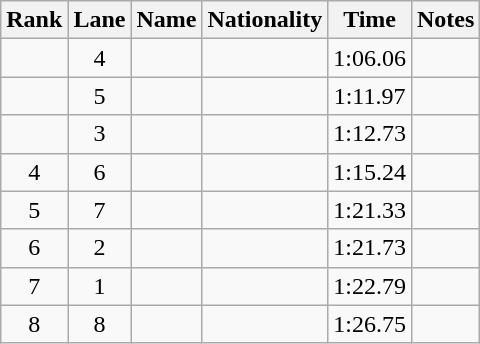<table class="wikitable sortable" style="text-align:center">
<tr>
<th>Rank</th>
<th>Lane</th>
<th>Name</th>
<th>Nationality</th>
<th>Time</th>
<th>Notes</th>
</tr>
<tr>
<td></td>
<td>4</td>
<td align=left></td>
<td align=left></td>
<td>1:06.06</td>
<td><strong></strong></td>
</tr>
<tr>
<td></td>
<td>5</td>
<td align=left></td>
<td align=left></td>
<td>1:11.97</td>
<td></td>
</tr>
<tr>
<td></td>
<td>3</td>
<td align=left></td>
<td align=left></td>
<td>1:12.73</td>
<td></td>
</tr>
<tr>
<td>4</td>
<td>6</td>
<td align=left></td>
<td align=left></td>
<td>1:15.24</td>
<td></td>
</tr>
<tr>
<td>5</td>
<td>7</td>
<td align=left></td>
<td align=left></td>
<td>1:21.33</td>
<td></td>
</tr>
<tr>
<td>6</td>
<td>2</td>
<td align=left></td>
<td align=left></td>
<td>1:21.73</td>
<td></td>
</tr>
<tr>
<td>7</td>
<td>1</td>
<td align=left></td>
<td align=left></td>
<td>1:22.79</td>
<td></td>
</tr>
<tr>
<td>8</td>
<td>8</td>
<td align=left></td>
<td align=left></td>
<td>1:26.75</td>
<td></td>
</tr>
</table>
